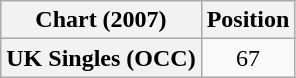<table class="wikitable plainrowheaders" style="text-align:center">
<tr>
<th scope="col">Chart (2007)</th>
<th scope="col">Position</th>
</tr>
<tr>
<th scope="row">UK Singles (OCC)</th>
<td>67</td>
</tr>
</table>
